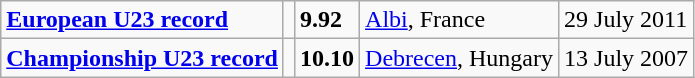<table class="wikitable">
<tr>
<td><strong><a href='#'>European U23 record</a></strong></td>
<td></td>
<td><strong>9.92</strong></td>
<td><a href='#'>Albi</a>, France</td>
<td>29 July 2011</td>
</tr>
<tr>
<td><strong><a href='#'>Championship U23 record</a></strong></td>
<td></td>
<td><strong>10.10</strong></td>
<td><a href='#'>Debrecen</a>, Hungary</td>
<td>13 July 2007</td>
</tr>
</table>
